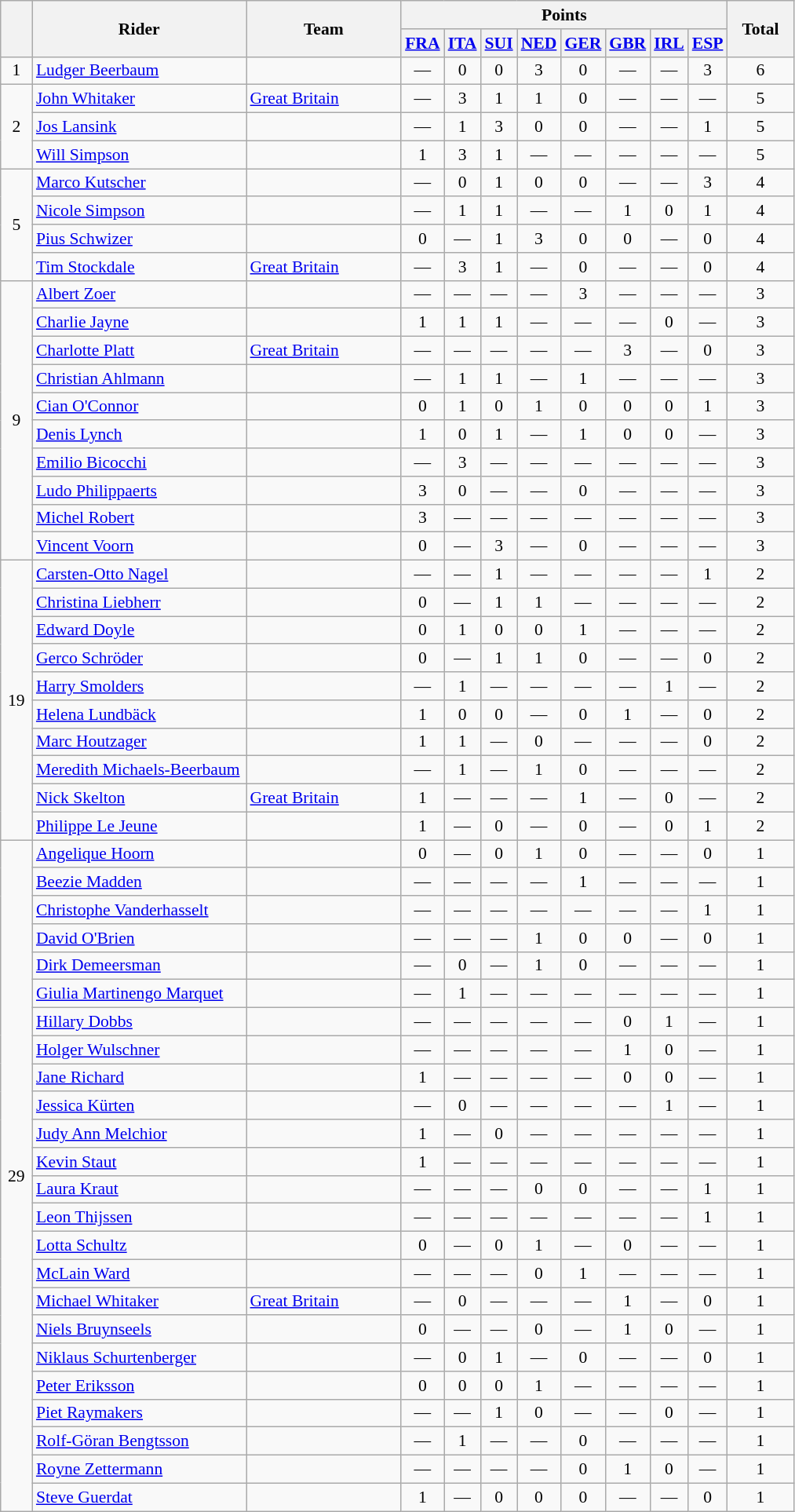<table class="wikitable" style="font-size: 90%">
<tr>
<th rowspan=2 width=20></th>
<th rowspan=2 width=175>Rider</th>
<th rowspan=2 width=125>Team</th>
<th colspan=8>Points</th>
<th rowspan=2 width=50>Total</th>
</tr>
<tr valign="top">
<th><a href='#'>FRA</a><br></th>
<th><a href='#'>ITA</a><br></th>
<th><a href='#'>SUI</a><br></th>
<th><a href='#'>NED</a><br></th>
<th><a href='#'>GER</a><br></th>
<th><a href='#'>GBR</a><br></th>
<th><a href='#'>IRL</a><br></th>
<th><a href='#'>ESP</a><br></th>
</tr>
<tr>
<td align=center>1</td>
<td><a href='#'>Ludger Beerbaum</a></td>
<td></td>
<td align=center>—</td>
<td align=center>0</td>
<td align=center>0</td>
<td align=center>3</td>
<td align=center>0</td>
<td align=center>—</td>
<td align=center>—</td>
<td align=center>3</td>
<td align=center>6</td>
</tr>
<tr>
<td rowspan=3 align=center>2</td>
<td><a href='#'>John Whitaker</a></td>
<td> <a href='#'>Great Britain</a></td>
<td align=center>—</td>
<td align=center>3</td>
<td align=center>1</td>
<td align=center>1</td>
<td align=center>0</td>
<td align=center>—</td>
<td align=center>—</td>
<td align=center>—</td>
<td align=center>5</td>
</tr>
<tr>
<td><a href='#'>Jos Lansink</a></td>
<td></td>
<td align=center>—</td>
<td align=center>1</td>
<td align=center>3</td>
<td align=center>0</td>
<td align=center>0</td>
<td align=center>—</td>
<td align=center>—</td>
<td align=center>1</td>
<td align=center>5</td>
</tr>
<tr>
<td><a href='#'>Will Simpson</a></td>
<td></td>
<td align=center>1</td>
<td align=center>3</td>
<td align=center>1</td>
<td align=center>—</td>
<td align=center>—</td>
<td align=center>—</td>
<td align=center>—</td>
<td align=center>—</td>
<td align=center>5</td>
</tr>
<tr>
<td rowspan=4 align=center>5</td>
<td><a href='#'>Marco Kutscher</a></td>
<td></td>
<td align=center>—</td>
<td align=center>0</td>
<td align=center>1</td>
<td align=center>0</td>
<td align=center>0</td>
<td align=center>—</td>
<td align=center>—</td>
<td align=center>3</td>
<td align=center>4</td>
</tr>
<tr>
<td><a href='#'>Nicole Simpson</a></td>
<td></td>
<td align=center>—</td>
<td align=center>1</td>
<td align=center>1</td>
<td align=center>—</td>
<td align=center>—</td>
<td align=center>1</td>
<td align=center>0</td>
<td align=center>1</td>
<td align=center>4</td>
</tr>
<tr>
<td><a href='#'>Pius Schwizer</a></td>
<td></td>
<td align=center>0</td>
<td align=center>—</td>
<td align=center>1</td>
<td align=center>3</td>
<td align=center>0</td>
<td align=center>0</td>
<td align=center>—</td>
<td align=center>0</td>
<td align=center>4</td>
</tr>
<tr>
<td><a href='#'>Tim Stockdale</a></td>
<td> <a href='#'>Great Britain</a></td>
<td align=center>—</td>
<td align=center>3</td>
<td align=center>1</td>
<td align=center>—</td>
<td align=center>0</td>
<td align=center>—</td>
<td align=center>—</td>
<td align=center>0</td>
<td align=center>4</td>
</tr>
<tr>
<td rowspan=10 align=center>9</td>
<td><a href='#'>Albert Zoer</a></td>
<td></td>
<td align=center>—</td>
<td align=center>—</td>
<td align=center>—</td>
<td align=center>—</td>
<td align=center>3</td>
<td align=center>—</td>
<td align=center>—</td>
<td align=center>—</td>
<td align=center>3</td>
</tr>
<tr>
<td><a href='#'>Charlie Jayne</a></td>
<td></td>
<td align=center>1</td>
<td align=center>1</td>
<td align=center>1</td>
<td align=center>—</td>
<td align=center>—</td>
<td align=center>—</td>
<td align=center>0</td>
<td align=center>—</td>
<td align=center>3</td>
</tr>
<tr>
<td><a href='#'>Charlotte Platt</a></td>
<td> <a href='#'>Great Britain</a></td>
<td align=center>—</td>
<td align=center>—</td>
<td align=center>—</td>
<td align=center>—</td>
<td align=center>—</td>
<td align=center>3</td>
<td align=center>—</td>
<td align=center>0</td>
<td align=center>3</td>
</tr>
<tr>
<td><a href='#'>Christian Ahlmann</a></td>
<td></td>
<td align=center>—</td>
<td align=center>1</td>
<td align=center>1</td>
<td align=center>—</td>
<td align=center>1</td>
<td align=center>—</td>
<td align=center>—</td>
<td align=center>—</td>
<td align=center>3</td>
</tr>
<tr>
<td><a href='#'>Cian O'Connor</a></td>
<td></td>
<td align=center>0</td>
<td align=center>1</td>
<td align=center>0</td>
<td align=center>1</td>
<td align=center>0</td>
<td align=center>0</td>
<td align=center>0</td>
<td align=center>1</td>
<td align=center>3</td>
</tr>
<tr>
<td><a href='#'>Denis Lynch</a></td>
<td></td>
<td align=center>1</td>
<td align=center>0</td>
<td align=center>1</td>
<td align=center>—</td>
<td align=center>1</td>
<td align=center>0</td>
<td align=center>0</td>
<td align=center>—</td>
<td align=center>3</td>
</tr>
<tr>
<td><a href='#'>Emilio Bicocchi</a></td>
<td></td>
<td align=center>—</td>
<td align=center>3</td>
<td align=center>—</td>
<td align=center>—</td>
<td align=center>—</td>
<td align=center>—</td>
<td align=center>—</td>
<td align=center>—</td>
<td align=center>3</td>
</tr>
<tr>
<td><a href='#'>Ludo Philippaerts</a></td>
<td></td>
<td align=center>3</td>
<td align=center>0</td>
<td align=center>—</td>
<td align=center>—</td>
<td align=center>0</td>
<td align=center>—</td>
<td align=center>—</td>
<td align=center>—</td>
<td align=center>3</td>
</tr>
<tr>
<td><a href='#'>Michel Robert</a></td>
<td></td>
<td align=center>3</td>
<td align=center>—</td>
<td align=center>—</td>
<td align=center>—</td>
<td align=center>—</td>
<td align=center>—</td>
<td align=center>—</td>
<td align=center>—</td>
<td align=center>3</td>
</tr>
<tr>
<td><a href='#'>Vincent Voorn</a></td>
<td></td>
<td align=center>0</td>
<td align=center>—</td>
<td align=center>3</td>
<td align=center>—</td>
<td align=center>0</td>
<td align=center>—</td>
<td align=center>—</td>
<td align=center>—</td>
<td align=center>3</td>
</tr>
<tr>
<td rowspan=10 align=center>19</td>
<td><a href='#'>Carsten-Otto Nagel</a></td>
<td></td>
<td align=center>—</td>
<td align=center>—</td>
<td align=center>1</td>
<td align=center>—</td>
<td align=center>—</td>
<td align=center>—</td>
<td align=center>—</td>
<td align=center>1</td>
<td align=center>2</td>
</tr>
<tr>
<td><a href='#'>Christina Liebherr</a></td>
<td></td>
<td align=center>0</td>
<td align=center>—</td>
<td align=center>1</td>
<td align=center>1</td>
<td align=center>—</td>
<td align=center>—</td>
<td align=center>—</td>
<td align=center>—</td>
<td align=center>2</td>
</tr>
<tr>
<td><a href='#'>Edward Doyle</a></td>
<td></td>
<td align=center>0</td>
<td align=center>1</td>
<td align=center>0</td>
<td align=center>0</td>
<td align=center>1</td>
<td align=center>—</td>
<td align=center>—</td>
<td align=center>—</td>
<td align=center>2</td>
</tr>
<tr>
<td><a href='#'>Gerco Schröder</a></td>
<td></td>
<td align=center>0</td>
<td align=center>—</td>
<td align=center>1</td>
<td align=center>1</td>
<td align=center>0</td>
<td align=center>—</td>
<td align=center>—</td>
<td align=center>0</td>
<td align=center>2</td>
</tr>
<tr>
<td><a href='#'>Harry Smolders</a></td>
<td></td>
<td align=center>—</td>
<td align=center>1</td>
<td align=center>—</td>
<td align=center>—</td>
<td align=center>—</td>
<td align=center>—</td>
<td align=center>1</td>
<td align=center>—</td>
<td align=center>2</td>
</tr>
<tr>
<td><a href='#'>Helena Lundbäck</a></td>
<td></td>
<td align=center>1</td>
<td align=center>0</td>
<td align=center>0</td>
<td align=center>—</td>
<td align=center>0</td>
<td align=center>1</td>
<td align=center>—</td>
<td align=center>0</td>
<td align=center>2</td>
</tr>
<tr>
<td><a href='#'>Marc Houtzager</a></td>
<td></td>
<td align=center>1</td>
<td align=center>1</td>
<td align=center>—</td>
<td align=center>0</td>
<td align=center>—</td>
<td align=center>—</td>
<td align=center>—</td>
<td align=center>0</td>
<td align=center>2</td>
</tr>
<tr>
<td><a href='#'>Meredith Michaels-Beerbaum</a></td>
<td></td>
<td align=center>—</td>
<td align=center>1</td>
<td align=center>—</td>
<td align=center>1</td>
<td align=center>0</td>
<td align=center>—</td>
<td align=center>—</td>
<td align=center>—</td>
<td align=center>2</td>
</tr>
<tr>
<td><a href='#'>Nick Skelton</a></td>
<td> <a href='#'>Great Britain</a></td>
<td align=center>1</td>
<td align=center>—</td>
<td align=center>—</td>
<td align=center>—</td>
<td align=center>1</td>
<td align=center>—</td>
<td align=center>0</td>
<td align=center>—</td>
<td align=center>2</td>
</tr>
<tr>
<td><a href='#'>Philippe Le Jeune</a></td>
<td></td>
<td align=center>1</td>
<td align=center>—</td>
<td align=center>0</td>
<td align=center>—</td>
<td align=center>0</td>
<td align=center>—</td>
<td align=center>0</td>
<td align=center>1</td>
<td align=center>2</td>
</tr>
<tr>
<td rowspan=24 align=center>29</td>
<td><a href='#'>Angelique Hoorn</a></td>
<td></td>
<td align=center>0</td>
<td align=center>—</td>
<td align=center>0</td>
<td align=center>1</td>
<td align=center>0</td>
<td align=center>—</td>
<td align=center>—</td>
<td align=center>0</td>
<td align=center>1</td>
</tr>
<tr>
<td><a href='#'>Beezie Madden</a></td>
<td></td>
<td align=center>—</td>
<td align=center>—</td>
<td align=center>—</td>
<td align=center>—</td>
<td align=center>1</td>
<td align=center>—</td>
<td align=center>—</td>
<td align=center>—</td>
<td align=center>1</td>
</tr>
<tr>
<td><a href='#'>Christophe Vanderhasselt</a></td>
<td></td>
<td align=center>—</td>
<td align=center>—</td>
<td align=center>—</td>
<td align=center>—</td>
<td align=center>—</td>
<td align=center>—</td>
<td align=center>—</td>
<td align=center>1</td>
<td align=center>1</td>
</tr>
<tr>
<td><a href='#'>David O'Brien</a></td>
<td></td>
<td align=center>—</td>
<td align=center>—</td>
<td align=center>—</td>
<td align=center>1</td>
<td align=center>0</td>
<td align=center>0</td>
<td align=center>—</td>
<td align=center>0</td>
<td align=center>1</td>
</tr>
<tr>
<td><a href='#'>Dirk Demeersman</a></td>
<td></td>
<td align=center>—</td>
<td align=center>0</td>
<td align=center>—</td>
<td align=center>1</td>
<td align=center>0</td>
<td align=center>—</td>
<td align=center>—</td>
<td align=center>—</td>
<td align=center>1</td>
</tr>
<tr>
<td><a href='#'>Giulia Martinengo Marquet</a></td>
<td></td>
<td align=center>—</td>
<td align=center>1</td>
<td align=center>—</td>
<td align=center>—</td>
<td align=center>—</td>
<td align=center>—</td>
<td align=center>—</td>
<td align=center>—</td>
<td align=center>1</td>
</tr>
<tr>
<td><a href='#'>Hillary Dobbs</a></td>
<td></td>
<td align=center>—</td>
<td align=center>—</td>
<td align=center>—</td>
<td align=center>—</td>
<td align=center>—</td>
<td align=center>0</td>
<td align=center>1</td>
<td align=center>—</td>
<td align=center>1</td>
</tr>
<tr>
<td><a href='#'>Holger Wulschner</a></td>
<td></td>
<td align=center>—</td>
<td align=center>—</td>
<td align=center>—</td>
<td align=center>—</td>
<td align=center>—</td>
<td align=center>1</td>
<td align=center>0</td>
<td align=center>—</td>
<td align=center>1</td>
</tr>
<tr>
<td><a href='#'>Jane Richard</a></td>
<td></td>
<td align=center>1</td>
<td align=center>—</td>
<td align=center>—</td>
<td align=center>—</td>
<td align=center>—</td>
<td align=center>0</td>
<td align=center>0</td>
<td align=center>—</td>
<td align=center>1</td>
</tr>
<tr>
<td><a href='#'>Jessica Kürten</a></td>
<td></td>
<td align=center>—</td>
<td align=center>0</td>
<td align=center>—</td>
<td align=center>—</td>
<td align=center>—</td>
<td align=center>—</td>
<td align=center>1</td>
<td align=center>—</td>
<td align=center>1</td>
</tr>
<tr>
<td><a href='#'>Judy Ann Melchior</a></td>
<td></td>
<td align=center>1</td>
<td align=center>—</td>
<td align=center>0</td>
<td align=center>—</td>
<td align=center>—</td>
<td align=center>—</td>
<td align=center>—</td>
<td align=center>—</td>
<td align=center>1</td>
</tr>
<tr>
<td><a href='#'>Kevin Staut</a></td>
<td></td>
<td align=center>1</td>
<td align=center>—</td>
<td align=center>—</td>
<td align=center>—</td>
<td align=center>—</td>
<td align=center>—</td>
<td align=center>—</td>
<td align=center>—</td>
<td align=center>1</td>
</tr>
<tr>
<td><a href='#'>Laura Kraut</a></td>
<td></td>
<td align=center>—</td>
<td align=center>—</td>
<td align=center>—</td>
<td align=center>0</td>
<td align=center>0</td>
<td align=center>—</td>
<td align=center>—</td>
<td align=center>1</td>
<td align=center>1</td>
</tr>
<tr>
<td><a href='#'>Leon Thijssen</a></td>
<td></td>
<td align=center>—</td>
<td align=center>—</td>
<td align=center>—</td>
<td align=center>—</td>
<td align=center>—</td>
<td align=center>—</td>
<td align=center>—</td>
<td align=center>1</td>
<td align=center>1</td>
</tr>
<tr>
<td><a href='#'>Lotta Schultz</a></td>
<td></td>
<td align=center>0</td>
<td align=center>—</td>
<td align=center>0</td>
<td align=center>1</td>
<td align=center>—</td>
<td align=center>0</td>
<td align=center>—</td>
<td align=center>—</td>
<td align=center>1</td>
</tr>
<tr>
<td><a href='#'>McLain Ward</a></td>
<td></td>
<td align=center>—</td>
<td align=center>—</td>
<td align=center>—</td>
<td align=center>0</td>
<td align=center>1</td>
<td align=center>—</td>
<td align=center>—</td>
<td align=center>—</td>
<td align=center>1</td>
</tr>
<tr>
<td><a href='#'>Michael Whitaker</a></td>
<td> <a href='#'>Great Britain</a></td>
<td align=center>—</td>
<td align=center>0</td>
<td align=center>—</td>
<td align=center>—</td>
<td align=center>—</td>
<td align=center>1</td>
<td align=center>—</td>
<td align=center>0</td>
<td align=center>1</td>
</tr>
<tr>
<td><a href='#'>Niels Bruynseels</a></td>
<td></td>
<td align=center>0</td>
<td align=center>—</td>
<td align=center>—</td>
<td align=center>0</td>
<td align=center>—</td>
<td align=center>1</td>
<td align=center>0</td>
<td align=center>—</td>
<td align=center>1</td>
</tr>
<tr>
<td><a href='#'>Niklaus Schurtenberger</a></td>
<td></td>
<td align=center>—</td>
<td align=center>0</td>
<td align=center>1</td>
<td align=center>—</td>
<td align=center>0</td>
<td align=center>—</td>
<td align=center>—</td>
<td align=center>0</td>
<td align=center>1</td>
</tr>
<tr>
<td><a href='#'>Peter Eriksson</a></td>
<td></td>
<td align=center>0</td>
<td align=center>0</td>
<td align=center>0</td>
<td align=center>1</td>
<td align=center>—</td>
<td align=center>—</td>
<td align=center>—</td>
<td align=center>—</td>
<td align=center>1</td>
</tr>
<tr>
<td><a href='#'>Piet Raymakers</a></td>
<td></td>
<td align=center>—</td>
<td align=center>—</td>
<td align=center>1</td>
<td align=center>0</td>
<td align=center>—</td>
<td align=center>—</td>
<td align=center>0</td>
<td align=center>—</td>
<td align=center>1</td>
</tr>
<tr>
<td><a href='#'>Rolf-Göran Bengtsson</a></td>
<td></td>
<td align=center>—</td>
<td align=center>1</td>
<td align=center>—</td>
<td align=center>—</td>
<td align=center>0</td>
<td align=center>—</td>
<td align=center>—</td>
<td align=center>—</td>
<td align=center>1</td>
</tr>
<tr>
<td><a href='#'>Royne Zettermann</a></td>
<td></td>
<td align=center>—</td>
<td align=center>—</td>
<td align=center>—</td>
<td align=center>—</td>
<td align=center>0</td>
<td align=center>1</td>
<td align=center>0</td>
<td align=center>—</td>
<td align=center>1</td>
</tr>
<tr>
<td><a href='#'>Steve Guerdat</a></td>
<td></td>
<td align=center>1</td>
<td align=center>—</td>
<td align=center>0</td>
<td align=center>0</td>
<td align=center>0</td>
<td align=center>—</td>
<td align=center>—</td>
<td align=center>0</td>
<td align=center>1</td>
</tr>
</table>
